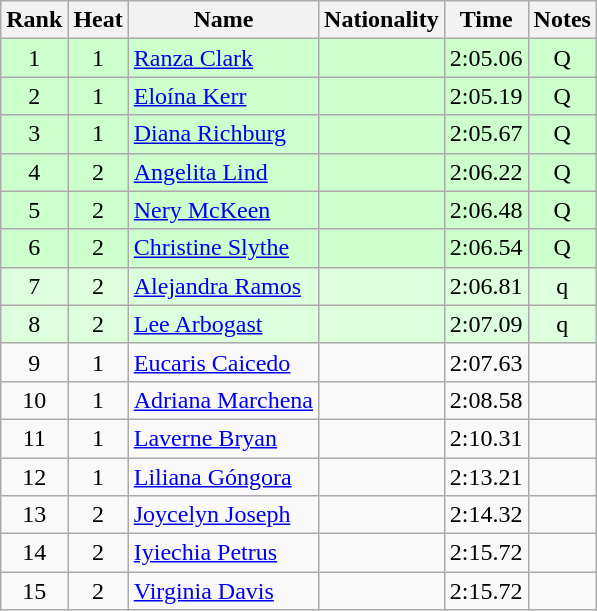<table class="wikitable sortable" style="text-align:center">
<tr>
<th>Rank</th>
<th>Heat</th>
<th>Name</th>
<th>Nationality</th>
<th>Time</th>
<th>Notes</th>
</tr>
<tr bgcolor=ccffcc>
<td>1</td>
<td>1</td>
<td align=left><a href='#'>Ranza Clark</a></td>
<td align=left></td>
<td>2:05.06</td>
<td>Q</td>
</tr>
<tr bgcolor=ccffcc>
<td>2</td>
<td>1</td>
<td align=left><a href='#'>Eloína Kerr</a></td>
<td align=left></td>
<td>2:05.19</td>
<td>Q</td>
</tr>
<tr bgcolor=ccffcc>
<td>3</td>
<td>1</td>
<td align=left><a href='#'>Diana Richburg</a></td>
<td align=left></td>
<td>2:05.67</td>
<td>Q</td>
</tr>
<tr bgcolor=ccffcc>
<td>4</td>
<td>2</td>
<td align=left><a href='#'>Angelita Lind</a></td>
<td align=left></td>
<td>2:06.22</td>
<td>Q</td>
</tr>
<tr bgcolor=ccffcc>
<td>5</td>
<td>2</td>
<td align=left><a href='#'>Nery McKeen</a></td>
<td align=left></td>
<td>2:06.48</td>
<td>Q</td>
</tr>
<tr bgcolor=ccffcc>
<td>6</td>
<td>2</td>
<td align=left><a href='#'>Christine Slythe</a></td>
<td align=left></td>
<td>2:06.54</td>
<td>Q</td>
</tr>
<tr bgcolor=ddffdd>
<td>7</td>
<td>2</td>
<td align=left><a href='#'>Alejandra Ramos</a></td>
<td align=left></td>
<td>2:06.81</td>
<td>q</td>
</tr>
<tr bgcolor=ddffdd>
<td>8</td>
<td>2</td>
<td align=left><a href='#'>Lee Arbogast</a></td>
<td align=left></td>
<td>2:07.09</td>
<td>q</td>
</tr>
<tr>
<td>9</td>
<td>1</td>
<td align=left><a href='#'>Eucaris Caicedo</a></td>
<td align=left></td>
<td>2:07.63</td>
<td></td>
</tr>
<tr>
<td>10</td>
<td>1</td>
<td align=left><a href='#'>Adriana Marchena</a></td>
<td align=left></td>
<td>2:08.58</td>
<td></td>
</tr>
<tr>
<td>11</td>
<td>1</td>
<td align=left><a href='#'>Laverne Bryan</a></td>
<td align=left></td>
<td>2:10.31</td>
<td></td>
</tr>
<tr>
<td>12</td>
<td>1</td>
<td align=left><a href='#'>Liliana Góngora</a></td>
<td align=left></td>
<td>2:13.21</td>
<td></td>
</tr>
<tr>
<td>13</td>
<td>2</td>
<td align=left><a href='#'>Joycelyn Joseph</a></td>
<td align=left></td>
<td>2:14.32</td>
<td></td>
</tr>
<tr>
<td>14</td>
<td>2</td>
<td align=left><a href='#'>Iyiechia Petrus</a></td>
<td align=left></td>
<td>2:15.72</td>
<td></td>
</tr>
<tr>
<td>15</td>
<td>2</td>
<td align=left><a href='#'>Virginia Davis</a></td>
<td align=left></td>
<td>2:15.72</td>
<td></td>
</tr>
</table>
